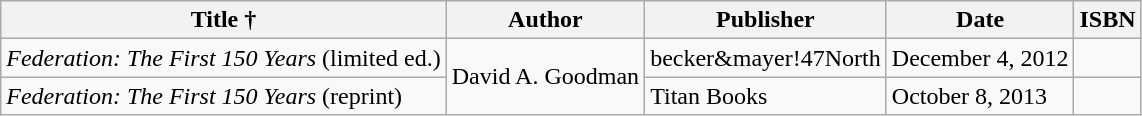<table class="wikitable">
<tr>
<th>Title †</th>
<th>Author</th>
<th>Publisher</th>
<th>Date</th>
<th>ISBN</th>
</tr>
<tr>
<td><em>Federation: The First 150 Years</em> (limited ed.)</td>
<td rowspan="2">David A. Goodman</td>
<td>becker&mayer!47North</td>
<td>December 4, 2012</td>
<td></td>
</tr>
<tr>
<td><em>Federation: The First 150 Years</em> (reprint)</td>
<td>Titan Books</td>
<td>October 8, 2013</td>
<td></td>
</tr>
</table>
